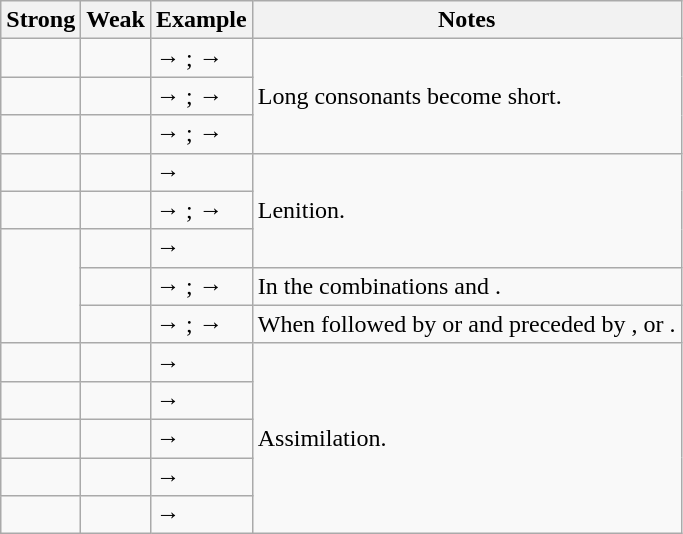<table class="wikitable">
<tr>
<th>Strong</th>
<th>Weak</th>
<th>Example</th>
<th>Notes</th>
</tr>
<tr>
<td></td>
<td></td>
<td> → ;  → </td>
<td rowspan="3">Long consonants become short.</td>
</tr>
<tr>
<td></td>
<td></td>
<td> → ;  → </td>
</tr>
<tr>
<td></td>
<td></td>
<td> → ;  → </td>
</tr>
<tr>
<td></td>
<td></td>
<td> → </td>
<td rowspan="3">Lenition.</td>
</tr>
<tr>
<td></td>
<td></td>
<td> → ;  → </td>
</tr>
<tr>
<td rowspan="3"></td>
<td></td>
<td> → </td>
</tr>
<tr>
<td></td>
<td> → ;  → </td>
<td>In the combinations  and .</td>
</tr>
<tr>
<td></td>
<td> → ;  → </td>
<td>When followed by  or  and preceded by ,  or .</td>
</tr>
<tr>
<td></td>
<td></td>
<td> → </td>
<td rowspan="5">Assimilation.</td>
</tr>
<tr>
<td></td>
<td></td>
<td> → </td>
</tr>
<tr>
<td></td>
<td></td>
<td> → </td>
</tr>
<tr>
<td></td>
<td></td>
<td> → </td>
</tr>
<tr>
<td> </td>
<td> </td>
<td> → </td>
</tr>
</table>
